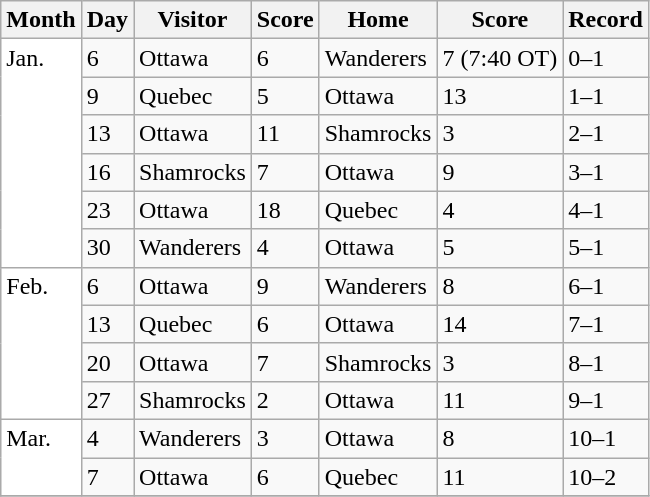<table class="wikitable">
<tr>
<th>Month</th>
<th>Day</th>
<th>Visitor</th>
<th>Score</th>
<th>Home</th>
<th>Score</th>
<th>Record</th>
</tr>
<tr>
<td rowspan=6 valign=top bgcolor="#fff">Jan.</td>
<td>6</td>
<td align="left">Ottawa</td>
<td>6</td>
<td align="left">Wanderers</td>
<td>7 (7:40 OT)</td>
<td>0–1</td>
</tr>
<tr>
<td>9</td>
<td align="left">Quebec</td>
<td>5</td>
<td align="left">Ottawa</td>
<td>13</td>
<td>1–1</td>
</tr>
<tr>
<td>13</td>
<td align="left">Ottawa</td>
<td>11</td>
<td align="left">Shamrocks</td>
<td>3</td>
<td>2–1</td>
</tr>
<tr>
<td>16</td>
<td align="left">Shamrocks</td>
<td>7</td>
<td align="left">Ottawa</td>
<td>9</td>
<td>3–1</td>
</tr>
<tr>
<td>23</td>
<td align="left">Ottawa</td>
<td>18</td>
<td align="left">Quebec</td>
<td>4</td>
<td>4–1</td>
</tr>
<tr>
<td>30</td>
<td align="left">Wanderers</td>
<td>4</td>
<td align="left">Ottawa</td>
<td>5</td>
<td>5–1</td>
</tr>
<tr>
<td rowspan=4 valign=top bgcolor="#fff">Feb.</td>
<td>6</td>
<td align="left">Ottawa</td>
<td>9</td>
<td align="left">Wanderers</td>
<td>8</td>
<td>6–1</td>
</tr>
<tr>
<td>13</td>
<td align="left">Quebec</td>
<td>6</td>
<td align="left">Ottawa</td>
<td>14</td>
<td>7–1</td>
</tr>
<tr>
<td>20</td>
<td align="left">Ottawa</td>
<td>7</td>
<td align="left">Shamrocks</td>
<td>3</td>
<td>8–1</td>
</tr>
<tr>
<td>27</td>
<td align="left">Shamrocks</td>
<td>2</td>
<td align="left">Ottawa</td>
<td>11</td>
<td>9–1</td>
</tr>
<tr>
<td rowspan=2  valign=top bgcolor="#fff">Mar.</td>
<td>4</td>
<td align="left">Wanderers</td>
<td>3</td>
<td align="left">Ottawa</td>
<td>8</td>
<td>10–1</td>
</tr>
<tr>
<td>7</td>
<td align="left">Ottawa</td>
<td>6</td>
<td align="left">Quebec</td>
<td>11</td>
<td>10–2</td>
</tr>
<tr>
</tr>
</table>
